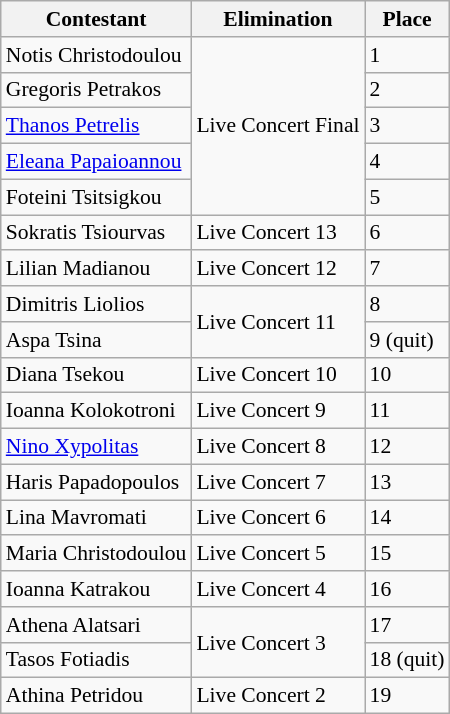<table class="wikitable" style="font-size:90%;">
<tr>
<th>Contestant</th>
<th>Elimination</th>
<th>Place</th>
</tr>
<tr>
<td>Notis Christodoulou</td>
<td rowspan="5">Live Concert Final</td>
<td>1</td>
</tr>
<tr>
<td>Gregoris Petrakos</td>
<td>2</td>
</tr>
<tr>
<td><a href='#'>Thanos Petrelis</a></td>
<td>3</td>
</tr>
<tr>
<td><a href='#'>Eleana Papaioannou</a></td>
<td>4</td>
</tr>
<tr>
<td>Foteini Tsitsigkou</td>
<td>5</td>
</tr>
<tr>
<td>Sokratis Tsiourvas</td>
<td>Live Concert 13</td>
<td>6</td>
</tr>
<tr>
<td>Lilian Madianou </td>
<td>Live Concert 12</td>
<td>7</td>
</tr>
<tr>
<td>Dimitris Liolios </td>
<td rowspan="2">Live Concert 11</td>
<td>8</td>
</tr>
<tr>
<td>Aspa Tsina</td>
<td>9 (quit)</td>
</tr>
<tr>
<td>Diana Tsekou </td>
<td>Live Concert 10</td>
<td>10</td>
</tr>
<tr>
<td>Ioanna Kolokotroni</td>
<td>Live Concert 9</td>
<td>11</td>
</tr>
<tr>
<td><a href='#'>Nino Xypolitas</a></td>
<td>Live Concert 8</td>
<td>12</td>
</tr>
<tr>
<td>Haris Papadopoulos</td>
<td>Live Concert 7</td>
<td>13</td>
</tr>
<tr>
<td>Lina Mavromati</td>
<td>Live Concert 6</td>
<td>14</td>
</tr>
<tr>
<td>Maria Christodoulou</td>
<td>Live Concert 5</td>
<td>15</td>
</tr>
<tr>
<td>Ioanna Katrakou</td>
<td>Live Concert 4</td>
<td>16</td>
</tr>
<tr>
<td>Athena Alatsari</td>
<td rowspan="2">Live Concert 3</td>
<td>17</td>
</tr>
<tr>
<td>Tasos Fotiadis</td>
<td>18 (quit)</td>
</tr>
<tr>
<td>Athina Petridou</td>
<td>Live Concert 2</td>
<td>19</td>
</tr>
</table>
